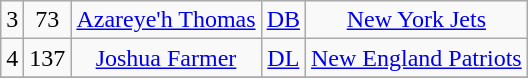<table class="wikitable" style="text-align:center">
<tr>
<td>3</td>
<td>73</td>
<td><a href='#'>Azareye'h Thomas</a></td>
<td><a href='#'>DB</a></td>
<td><a href='#'>New York Jets</a></td>
</tr>
<tr>
<td>4</td>
<td>137</td>
<td><a href='#'>Joshua Farmer</a></td>
<td><a href='#'>DL</a></td>
<td><a href='#'>New England Patriots</a></td>
</tr>
<tr>
</tr>
</table>
